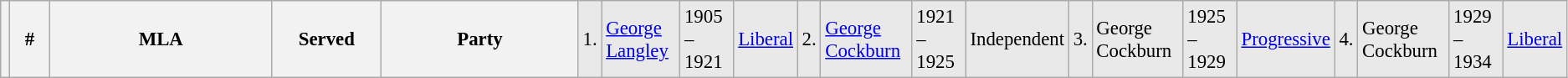<table class="wikitable" style="font-size: 95%; clear:both">
<tr style="background-color:#E9E9E9">
<th></th>
<th style="width: 25px">#</th>
<th style="width: 170px">MLA</th>
<th style="width: 80px">Served</th>
<th style="width: 150px">Party<br></th>
<td>1.</td>
<td><a href='#'>George Langley</a></td>
<td>1905 – 1921</td>
<td><a href='#'>Liberal</a><br></td>
<td>2.</td>
<td><a href='#'>George Cockburn</a></td>
<td>1921 – 1925</td>
<td>Independent<br></td>
<td>3.</td>
<td>George Cockburn</td>
<td>1925 – 1929</td>
<td><a href='#'>Progressive</a><br></td>
<td>4.</td>
<td>George Cockburn</td>
<td>1929 – 1934</td>
<td><a href='#'>Liberal</a></td>
</tr>
</table>
